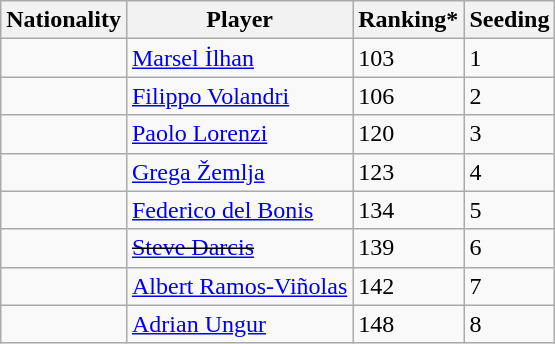<table class="wikitable" border="1">
<tr>
<th>Nationality</th>
<th>Player</th>
<th>Ranking*</th>
<th>Seeding</th>
</tr>
<tr>
<td></td>
<td><a href='#'>Marsel İlhan</a></td>
<td>103</td>
<td>1</td>
</tr>
<tr>
<td></td>
<td><a href='#'>Filippo Volandri</a></td>
<td>106</td>
<td>2</td>
</tr>
<tr>
<td></td>
<td><a href='#'>Paolo Lorenzi</a></td>
<td>120</td>
<td>3</td>
</tr>
<tr>
<td></td>
<td><a href='#'>Grega Žemlja</a></td>
<td>123</td>
<td>4</td>
</tr>
<tr>
<td></td>
<td><a href='#'>Federico del Bonis</a></td>
<td>134</td>
<td>5</td>
</tr>
<tr>
<td></td>
<td><s><a href='#'>Steve Darcis</a></s></td>
<td>139</td>
<td>6</td>
</tr>
<tr>
<td></td>
<td><a href='#'>Albert Ramos-Viñolas</a></td>
<td>142</td>
<td>7</td>
</tr>
<tr>
<td></td>
<td><a href='#'>Adrian Ungur</a></td>
<td>148</td>
<td>8</td>
</tr>
</table>
